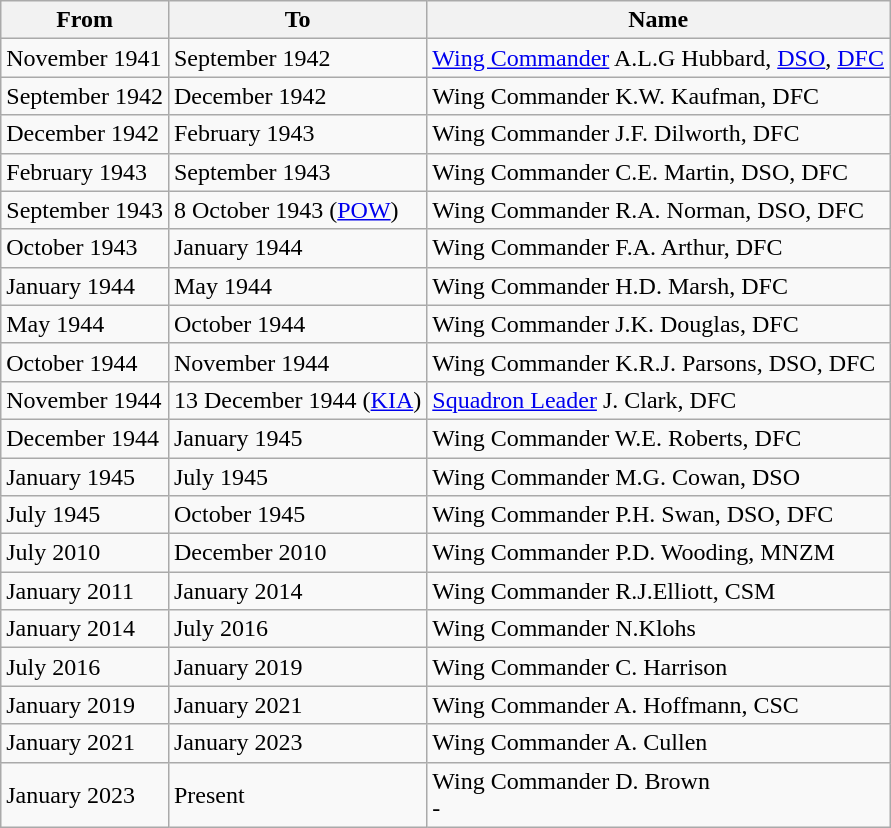<table class="wikitable">
<tr>
<th>From</th>
<th>To</th>
<th>Name</th>
</tr>
<tr>
<td>November 1941</td>
<td>September 1942</td>
<td><a href='#'>Wing Commander</a> A.L.G Hubbard, <a href='#'>DSO</a>, <a href='#'>DFC</a></td>
</tr>
<tr>
<td>September 1942</td>
<td>December 1942</td>
<td>Wing Commander K.W. Kaufman, DFC</td>
</tr>
<tr>
<td>December 1942</td>
<td>February 1943</td>
<td>Wing Commander J.F. Dilworth, DFC</td>
</tr>
<tr>
<td>February 1943</td>
<td>September 1943</td>
<td>Wing Commander C.E. Martin, DSO, DFC</td>
</tr>
<tr>
<td>September 1943</td>
<td>8 October 1943 (<a href='#'>POW</a>)</td>
<td>Wing Commander R.A. Norman, DSO, DFC</td>
</tr>
<tr>
<td>October 1943</td>
<td>January 1944</td>
<td>Wing Commander F.A. Arthur, DFC</td>
</tr>
<tr>
<td>January 1944</td>
<td>May 1944</td>
<td>Wing Commander H.D. Marsh, DFC</td>
</tr>
<tr>
<td>May 1944</td>
<td>October 1944</td>
<td>Wing Commander J.K. Douglas, DFC</td>
</tr>
<tr>
<td>October 1944</td>
<td>November 1944</td>
<td>Wing Commander K.R.J. Parsons, DSO, DFC</td>
</tr>
<tr>
<td>November 1944</td>
<td>13 December 1944 (<a href='#'>KIA</a>)</td>
<td><a href='#'>Squadron Leader</a> J. Clark, DFC</td>
</tr>
<tr>
<td>December 1944</td>
<td>January 1945</td>
<td>Wing Commander W.E. Roberts, DFC</td>
</tr>
<tr>
<td>January 1945</td>
<td>July 1945</td>
<td>Wing Commander M.G. Cowan, DSO</td>
</tr>
<tr>
<td>July 1945</td>
<td>October 1945</td>
<td>Wing Commander P.H. Swan, DSO, DFC</td>
</tr>
<tr>
<td>July 2010</td>
<td>December 2010</td>
<td>Wing Commander P.D. Wooding, MNZM</td>
</tr>
<tr>
<td>January 2011</td>
<td>January 2014</td>
<td>Wing Commander R.J.Elliott, CSM</td>
</tr>
<tr>
<td>January 2014</td>
<td>July 2016</td>
<td>Wing Commander N.Klohs</td>
</tr>
<tr>
<td>July 2016</td>
<td>January 2019</td>
<td>Wing Commander C. Harrison</td>
</tr>
<tr>
<td>January 2019</td>
<td>January 2021</td>
<td>Wing Commander A. Hoffmann, CSC</td>
</tr>
<tr>
<td>January 2021</td>
<td>January 2023</td>
<td>Wing Commander A. Cullen</td>
</tr>
<tr>
<td>January 2023</td>
<td>Present</td>
<td>Wing Commander D. Brown<br>-</td>
</tr>
</table>
